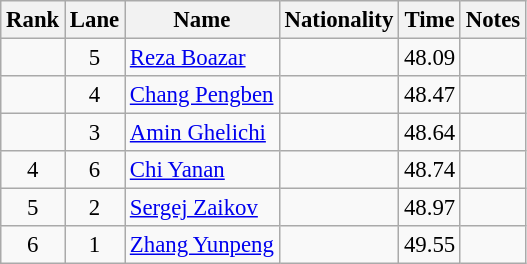<table class="wikitable sortable" style="text-align:center;font-size:95%">
<tr>
<th>Rank</th>
<th>Lane</th>
<th>Name</th>
<th>Nationality</th>
<th>Time</th>
<th>Notes</th>
</tr>
<tr>
<td></td>
<td>5</td>
<td align=left><a href='#'>Reza Boazar</a></td>
<td align=left></td>
<td>48.09</td>
<td></td>
</tr>
<tr>
<td></td>
<td>4</td>
<td align=left><a href='#'>Chang Pengben</a></td>
<td align=left></td>
<td>48.47</td>
<td></td>
</tr>
<tr>
<td></td>
<td>3</td>
<td align=left><a href='#'>Amin Ghelichi</a></td>
<td align=left></td>
<td>48.64</td>
<td></td>
</tr>
<tr>
<td>4</td>
<td>6</td>
<td align=left><a href='#'>Chi Yanan</a></td>
<td align=left></td>
<td>48.74</td>
<td></td>
</tr>
<tr>
<td>5</td>
<td>2</td>
<td align=left><a href='#'>Sergej Zaikov</a></td>
<td align=left></td>
<td>48.97</td>
<td></td>
</tr>
<tr>
<td>6</td>
<td>1</td>
<td align=left><a href='#'>Zhang Yunpeng</a></td>
<td align=left></td>
<td>49.55</td>
<td></td>
</tr>
</table>
